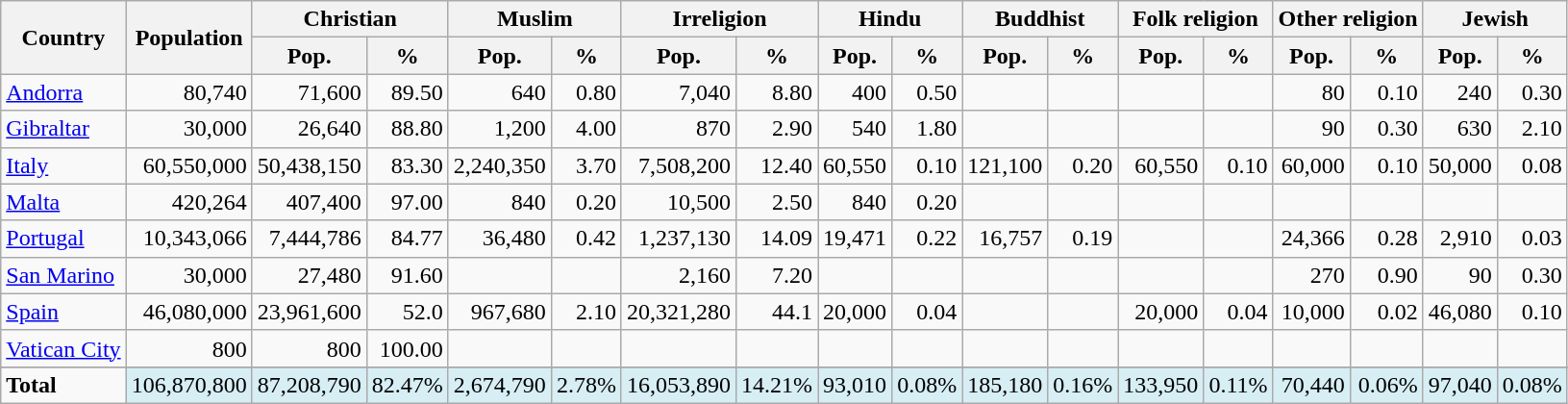<table class="wikitable sortable">
<tr>
<th rowspan="2">Country<noinclude></noinclude></th>
<th rowspan="2" data-sort-type="number">Population</th>
<th colspan="2" data-sort-type="number">Christian</th>
<th colspan="2" data-sort-type="number">Muslim</th>
<th colspan="2" data-sort-type="number">Irreligion</th>
<th colspan="2" data-sort-type="number"1>Hindu</th>
<th colspan="2" data-sort-type="number">Buddhist</th>
<th colspan="2" data-sort-type="number">Folk religion</th>
<th colspan="2" data-sort-type="number">Other religion</th>
<th colspan="2" data-sort-type="number">Jewish</th>
</tr>
<tr>
<th>Pop.</th>
<th>%</th>
<th>Pop.</th>
<th>%</th>
<th>Pop.</th>
<th>%</th>
<th>Pop.</th>
<th>%</th>
<th>Pop.</th>
<th>%</th>
<th>Pop.</th>
<th>%</th>
<th>Pop.</th>
<th>%</th>
<th>Pop.</th>
<th>%</th>
</tr>
<tr style="text-align:right">
<td style="text-align:left"> <a href='#'>Andorra</a></td>
<td>80,740</td>
<td>71,600</td>
<td>89.50</td>
<td>640</td>
<td>0.80</td>
<td>7,040</td>
<td>8.80</td>
<td>400</td>
<td>0.50</td>
<td></td>
<td></td>
<td></td>
<td></td>
<td>80</td>
<td>0.10</td>
<td>240</td>
<td>0.30</td>
</tr>
<tr style="text-align:right">
<td style="text-align:left"> <a href='#'>Gibraltar</a></td>
<td>30,000</td>
<td>26,640</td>
<td>88.80</td>
<td>1,200</td>
<td>4.00</td>
<td>870</td>
<td>2.90</td>
<td>540</td>
<td>1.80</td>
<td></td>
<td></td>
<td></td>
<td></td>
<td>90</td>
<td>0.30</td>
<td>630</td>
<td>2.10</td>
</tr>
<tr style="text-align:right">
<td style="text-align:left"> <a href='#'>Italy</a></td>
<td>60,550,000</td>
<td>50,438,150</td>
<td>83.30</td>
<td>2,240,350</td>
<td>3.70</td>
<td>7,508,200</td>
<td>12.40</td>
<td>60,550</td>
<td>0.10</td>
<td>121,100</td>
<td>0.20</td>
<td>60,550</td>
<td>0.10</td>
<td>60,000</td>
<td>0.10</td>
<td>50,000</td>
<td>0.08</td>
</tr>
<tr style="text-align:right">
<td style="text-align:left"> <a href='#'>Malta</a></td>
<td>420,264</td>
<td>407,400</td>
<td>97.00</td>
<td>840</td>
<td>0.20</td>
<td>10,500</td>
<td>2.50</td>
<td>840</td>
<td>0.20</td>
<td></td>
<td></td>
<td></td>
<td></td>
<td></td>
<td></td>
<td></td>
<td></td>
</tr>
<tr style="text-align:right">
<td style="text-align:left"> <a href='#'>Portugal</a></td>
<td>10,343,066</td>
<td>7,444,786</td>
<td>84.77</td>
<td>36,480</td>
<td>0.42</td>
<td>1,237,130</td>
<td>14.09</td>
<td>19,471</td>
<td>0.22</td>
<td>16,757</td>
<td>0.19</td>
<td></td>
<td></td>
<td>24,366</td>
<td>0.28</td>
<td>2,910</td>
<td>0.03</td>
</tr>
<tr style="text-align:right">
<td style="text-align:left"> <a href='#'>San Marino</a></td>
<td>30,000</td>
<td>27,480</td>
<td>91.60</td>
<td></td>
<td></td>
<td>2,160</td>
<td>7.20</td>
<td></td>
<td></td>
<td></td>
<td></td>
<td></td>
<td></td>
<td>270</td>
<td>0.90</td>
<td>90</td>
<td>0.30</td>
</tr>
<tr style="text-align:right">
<td style="text-align:left"> <a href='#'>Spain</a></td>
<td>46,080,000</td>
<td>23,961,600</td>
<td>52.0</td>
<td>967,680</td>
<td>2.10</td>
<td>20,321,280</td>
<td>44.1</td>
<td>20,000</td>
<td>0.04</td>
<td></td>
<td></td>
<td>20,000</td>
<td>0.04</td>
<td>10,000</td>
<td>0.02</td>
<td>46,080</td>
<td>0.10</td>
</tr>
<tr style="text-align:right">
<td style="text-align:left"> <a href='#'>Vatican City</a></td>
<td>800</td>
<td>800</td>
<td>100.00</td>
<td></td>
<td></td>
<td></td>
<td></td>
<td></td>
<td></td>
<td></td>
<td></td>
<td></td>
<td></td>
<td></td>
<td></td>
<td></td>
<td></td>
</tr>
<tr>
</tr>
<tr style="text-align:right">
<td style="text-align:left" class="unsortable" style="background:#D7EEF4"><strong>Total</strong></td>
<td class="unsortable" style="background:#D7EEF4">106,870,800</td>
<td class="unsortable" style="background:#D7EEF4">87,208,790</td>
<td class="unsortable" style="background:#D7EEF4">82.47%</td>
<td class="unsortable" style="background:#D7EEF4">2,674,790</td>
<td class="unsortable" style="background:#D7EEF4">2.78%</td>
<td class="unsortable" style="background:#D7EEF4">16,053,890</td>
<td class="unsortable" style="background:#D7EEF4">14.21%</td>
<td class="unsortable" style="background:#D7EEF4">93,010</td>
<td class="unsortable" style="background:#D7EEF4">0.08%</td>
<td class="unsortable" style="background:#D7EEF4">185,180</td>
<td class="unsortable" style="background:#D7EEF4">0.16%</td>
<td class="unsortable" style="background:#D7EEF4">133,950</td>
<td class="unsortable" style="background:#D7EEF4">0.11%</td>
<td class="unsortable" style="background:#D7EEF4">70,440</td>
<td class="unsortable" style="background:#D7EEF4">0.06%</td>
<td class="unsortable" style="background:#D7EEF4">97,040</td>
<td class="unsortable" style="background:#D7EEF4">0.08%</td>
</tr>
</table>
